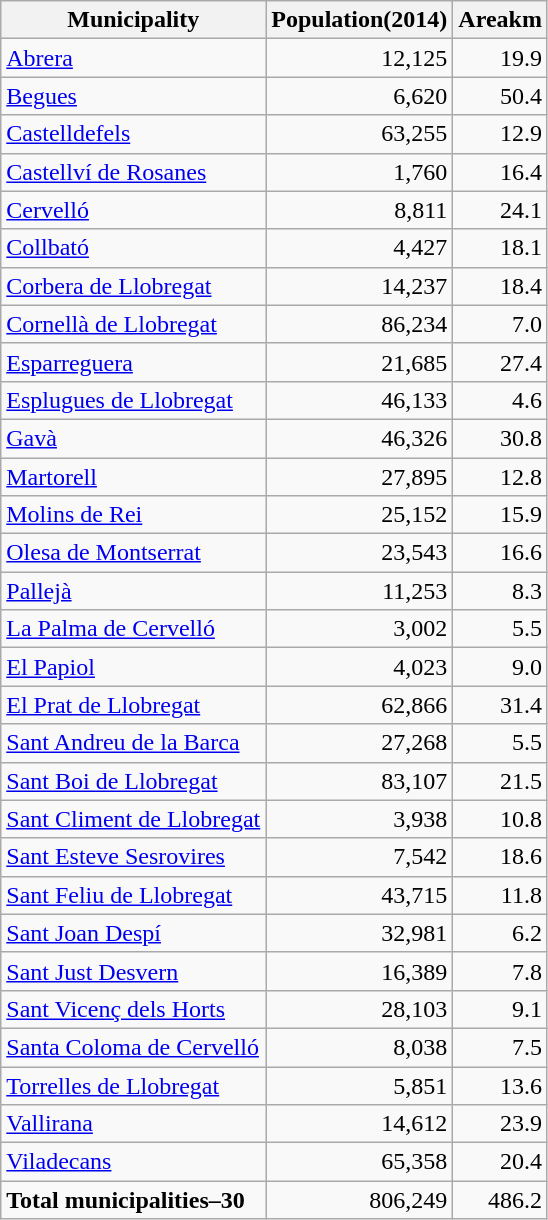<table class="wikitable sortable">
<tr>
<th>Municipality</th>
<th>Population(2014)</th>
<th>Areakm</th>
</tr>
<tr>
<td><a href='#'>Abrera</a></td>
<td align=right>12,125</td>
<td align=right>19.9</td>
</tr>
<tr>
<td><a href='#'>Begues</a></td>
<td align=right>6,620</td>
<td align=right>50.4</td>
</tr>
<tr>
<td><a href='#'>Castelldefels</a></td>
<td align=right>63,255</td>
<td align=right>12.9</td>
</tr>
<tr>
<td><a href='#'>Castellví de Rosanes</a></td>
<td align=right>1,760</td>
<td align=right>16.4</td>
</tr>
<tr>
<td><a href='#'>Cervelló</a></td>
<td align=right>8,811</td>
<td align=right>24.1</td>
</tr>
<tr>
<td><a href='#'>Collbató</a></td>
<td align=right>4,427</td>
<td align=right>18.1</td>
</tr>
<tr>
<td><a href='#'>Corbera de Llobregat</a></td>
<td align=right>14,237</td>
<td align=right>18.4</td>
</tr>
<tr>
<td><a href='#'>Cornellà de Llobregat</a></td>
<td align=right>86,234</td>
<td align=right>7.0</td>
</tr>
<tr>
<td><a href='#'>Esparreguera</a></td>
<td align=right>21,685</td>
<td align=right>27.4</td>
</tr>
<tr>
<td><a href='#'>Esplugues de Llobregat</a></td>
<td align=right>46,133</td>
<td align=right>4.6</td>
</tr>
<tr>
<td><a href='#'>Gavà</a></td>
<td align=right>46,326</td>
<td align=right>30.8</td>
</tr>
<tr>
<td><a href='#'>Martorell</a></td>
<td align=right>27,895</td>
<td align=right>12.8</td>
</tr>
<tr>
<td><a href='#'>Molins de Rei</a></td>
<td align=right>25,152</td>
<td align=right>15.9</td>
</tr>
<tr>
<td><a href='#'>Olesa de Montserrat</a></td>
<td align=right>23,543</td>
<td align=right>16.6</td>
</tr>
<tr>
<td><a href='#'>Pallejà</a></td>
<td align=right>11,253</td>
<td align=right>8.3</td>
</tr>
<tr>
<td><a href='#'>La Palma de Cervelló</a></td>
<td align=right>3,002</td>
<td align=right>5.5</td>
</tr>
<tr>
<td><a href='#'>El Papiol</a></td>
<td align=right>4,023</td>
<td align=right>9.0</td>
</tr>
<tr>
<td><a href='#'>El Prat de Llobregat</a></td>
<td align=right>62,866</td>
<td align=right>31.4</td>
</tr>
<tr>
<td><a href='#'>Sant Andreu de la Barca</a></td>
<td align=right>27,268</td>
<td align=right>5.5</td>
</tr>
<tr>
<td><a href='#'>Sant Boi de Llobregat</a></td>
<td align=right>83,107</td>
<td align=right>21.5</td>
</tr>
<tr>
<td><a href='#'>Sant Climent de Llobregat</a></td>
<td align=right>3,938</td>
<td align=right>10.8</td>
</tr>
<tr>
<td><a href='#'>Sant Esteve Sesrovires</a></td>
<td align=right>7,542</td>
<td align=right>18.6</td>
</tr>
<tr>
<td><a href='#'>Sant Feliu de Llobregat</a></td>
<td align=right>43,715</td>
<td align=right>11.8</td>
</tr>
<tr>
<td><a href='#'>Sant Joan Despí</a></td>
<td align=right>32,981</td>
<td align=right>6.2</td>
</tr>
<tr>
<td><a href='#'>Sant Just Desvern</a></td>
<td align=right>16,389</td>
<td align=right>7.8</td>
</tr>
<tr>
<td><a href='#'>Sant Vicenç dels Horts</a></td>
<td align=right>28,103</td>
<td align=right>9.1</td>
</tr>
<tr>
<td><a href='#'>Santa Coloma de Cervelló</a></td>
<td align=right>8,038</td>
<td align=right>7.5</td>
</tr>
<tr>
<td><a href='#'>Torrelles de Llobregat</a></td>
<td align=right>5,851</td>
<td align=right>13.6</td>
</tr>
<tr>
<td><a href='#'>Vallirana</a></td>
<td align=right>14,612</td>
<td align=right>23.9</td>
</tr>
<tr>
<td><a href='#'>Viladecans</a></td>
<td align=right>65,358</td>
<td align=right>20.4</td>
</tr>
<tr class="sortbottom">
<td><strong>Total municipalities–30</strong></td>
<td align=right>806,249</td>
<td align=right>486.2</td>
</tr>
</table>
